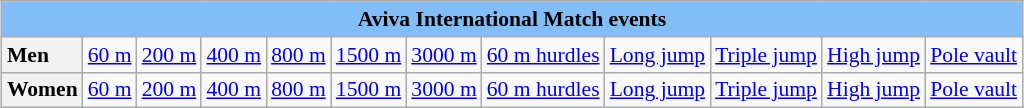<table class=wikitable style="font-size:90%; margin: 1em auto 1em auto">
<tr>
<td colspan=12 bgcolor=#81BEF7 align=center><strong>Aviva International Match events</strong></td>
</tr>
<tr>
<td bgcolor=#F2F2F2><strong>Men</strong></td>
<td><a href='#'>60 m</a></td>
<td><a href='#'>200 m</a></td>
<td><a href='#'>400 m</a></td>
<td><a href='#'>800 m</a></td>
<td><a href='#'>1500 m</a></td>
<td><a href='#'>3000 m</a></td>
<td><a href='#'>60 m hurdles</a></td>
<td><a href='#'>Long jump</a></td>
<td><a href='#'>Triple jump</a></td>
<td><a href='#'>High jump</a></td>
<td><a href='#'>Pole vault</a></td>
</tr>
<tr>
<td bgcolor=#F2F2F2><strong>Women</strong></td>
<td><a href='#'>60 m</a></td>
<td><a href='#'>200 m</a></td>
<td><a href='#'>400 m</a></td>
<td><a href='#'>800 m</a></td>
<td><a href='#'>1500 m</a></td>
<td><a href='#'>3000 m</a></td>
<td><a href='#'>60 m hurdles</a></td>
<td><a href='#'>Long jump</a></td>
<td><a href='#'>Triple jump</a></td>
<td><a href='#'>High jump</a></td>
<td><a href='#'>Pole vault</a></td>
</tr>
</table>
